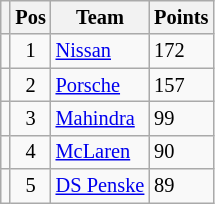<table class="wikitable" style="font-size: 85%;">
<tr>
<th></th>
<th>Pos</th>
<th>Team</th>
<th>Points</th>
</tr>
<tr>
<td align="left"></td>
<td align="center">1</td>
<td> <a href='#'>Nissan</a></td>
<td align="left">172</td>
</tr>
<tr>
<td align="left"></td>
<td align="center">2</td>
<td> <a href='#'>Porsche</a></td>
<td align="left">157</td>
</tr>
<tr>
<td align="left"></td>
<td align="center">3</td>
<td> <a href='#'>Mahindra</a></td>
<td align="left">99</td>
</tr>
<tr>
<td align="left"></td>
<td align="center">4</td>
<td> <a href='#'>McLaren</a></td>
<td align="left">90</td>
</tr>
<tr>
<td align="left"></td>
<td align="center">5</td>
<td> <a href='#'>DS Penske</a></td>
<td align="left">89</td>
</tr>
</table>
